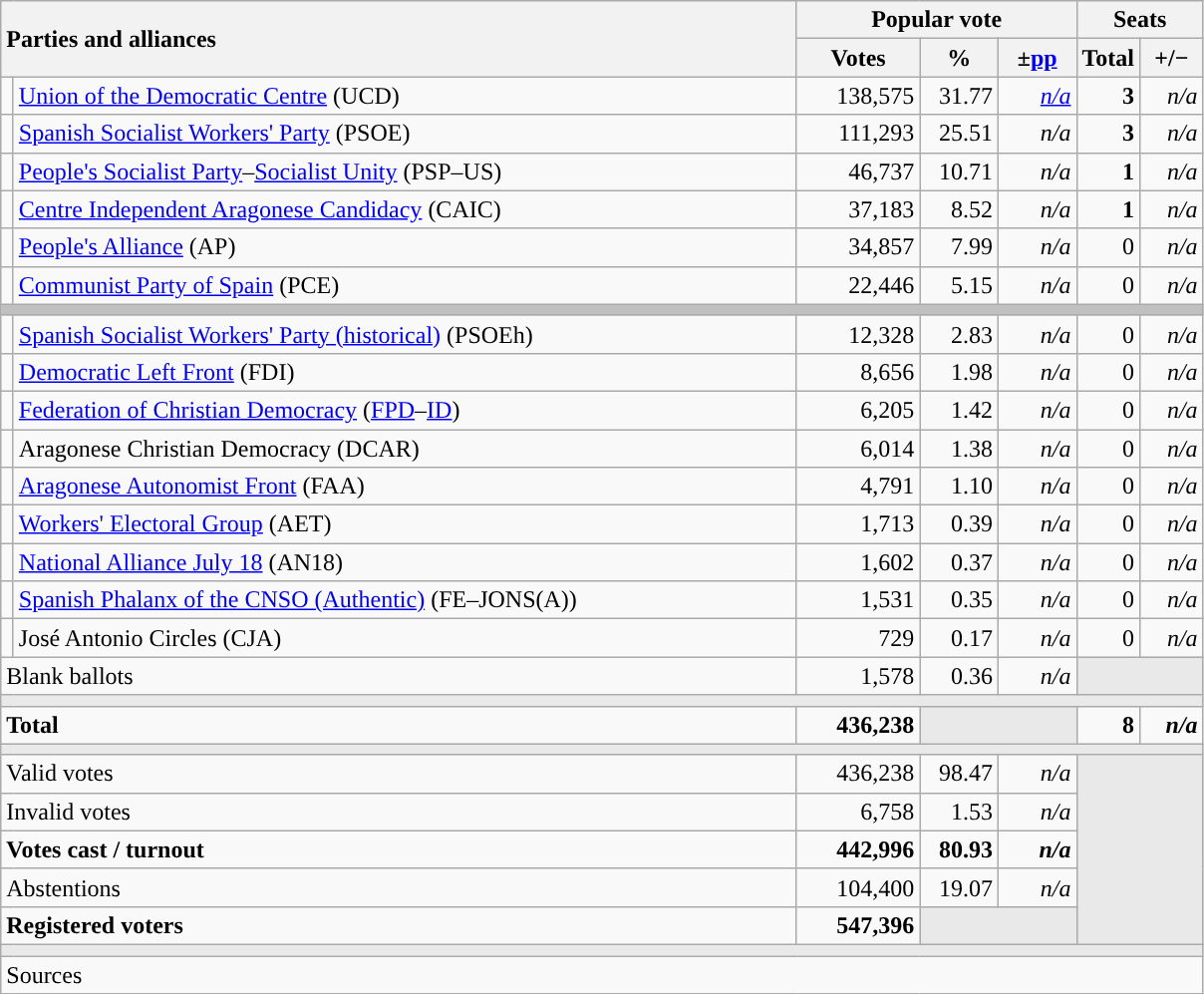<table class="wikitable" style="text-align:right;">
<tr>
<th style="text-align:left;" rowspan="2" colspan="2" width="525">Parties and alliances</th>
<th colspan="3">Popular vote</th>
<th colspan="2">Seats</th>
</tr>
<tr>
<th width="75">Votes</th>
<th width="45">%</th>
<th width="45">±<a href='#'>pp</a></th>
<th width="35">Total</th>
<th width="35">+/−</th>
</tr>
<tr>
<td width="1" style="color:inherit;background:"></td>
<td align="left"><a href='#'>Union of the Democratic Centre</a> (UCD)</td>
<td>138,575</td>
<td>31.77</td>
<td><em><a href='#'>n/a</a></em></td>
<td><strong>3</strong></td>
<td><em>n/a</em></td>
</tr>
<tr>
<td style="color:inherit;background:"></td>
<td align="left"><a href='#'>Spanish Socialist Workers' Party</a> (PSOE)</td>
<td>111,293</td>
<td>25.51</td>
<td><em>n/a</em></td>
<td><strong>3</strong></td>
<td><em>n/a</em></td>
</tr>
<tr>
<td style="color:inherit;background:"></td>
<td align="left"><a href='#'>People's Socialist Party</a>–<a href='#'>Socialist Unity</a> (PSP–US)</td>
<td>46,737</td>
<td>10.71</td>
<td><em>n/a</em></td>
<td><strong>1</strong></td>
<td><em>n/a</em></td>
</tr>
<tr>
<td style="color:inherit;background:"></td>
<td align="left"><a href='#'>Centre Independent Aragonese Candidacy</a> (CAIC)</td>
<td>37,183</td>
<td>8.52</td>
<td><em>n/a</em></td>
<td><strong>1</strong></td>
<td><em>n/a</em></td>
</tr>
<tr>
<td style="color:inherit;background:"></td>
<td align="left"><a href='#'>People's Alliance</a> (AP)</td>
<td>34,857</td>
<td>7.99</td>
<td><em>n/a</em></td>
<td>0</td>
<td><em>n/a</em></td>
</tr>
<tr>
<td style="color:inherit;background:"></td>
<td align="left"><a href='#'>Communist Party of Spain</a> (PCE)</td>
<td>22,446</td>
<td>5.15</td>
<td><em>n/a</em></td>
<td>0</td>
<td><em>n/a</em></td>
</tr>
<tr>
<td colspan="7" bgcolor="#C0C0C0"></td>
</tr>
<tr>
<td style="color:inherit;background:"></td>
<td align="left"><a href='#'>Spanish Socialist Workers' Party (historical)</a> (PSOEh)</td>
<td>12,328</td>
<td>2.83</td>
<td><em>n/a</em></td>
<td>0</td>
<td><em>n/a</em></td>
</tr>
<tr>
<td style="color:inherit;background:"></td>
<td align="left"><a href='#'>Democratic Left Front</a> (FDI)</td>
<td>8,656</td>
<td>1.98</td>
<td><em>n/a</em></td>
<td>0</td>
<td><em>n/a</em></td>
</tr>
<tr>
<td style="color:inherit;background:"></td>
<td align="left"><a href='#'>Federation of Christian Democracy</a> (<a href='#'>FPD</a>–<a href='#'>ID</a>)</td>
<td>6,205</td>
<td>1.42</td>
<td><em>n/a</em></td>
<td>0</td>
<td><em>n/a</em></td>
</tr>
<tr>
<td style="color:inherit;background:"></td>
<td align="left">Aragonese Christian Democracy (DCAR)</td>
<td>6,014</td>
<td>1.38</td>
<td><em>n/a</em></td>
<td>0</td>
<td><em>n/a</em></td>
</tr>
<tr>
<td style="color:inherit;background:"></td>
<td align="left"><a href='#'>Aragonese Autonomist Front</a> (FAA)</td>
<td>4,791</td>
<td>1.10</td>
<td><em>n/a</em></td>
<td>0</td>
<td><em>n/a</em></td>
</tr>
<tr>
<td style="color:inherit;background:"></td>
<td align="left"><a href='#'>Workers' Electoral Group</a> (AET)</td>
<td>1,713</td>
<td>0.39</td>
<td><em>n/a</em></td>
<td>0</td>
<td><em>n/a</em></td>
</tr>
<tr>
<td style="color:inherit;background:"></td>
<td align="left"><a href='#'>National Alliance July 18</a> (AN18)</td>
<td>1,602</td>
<td>0.37</td>
<td><em>n/a</em></td>
<td>0</td>
<td><em>n/a</em></td>
</tr>
<tr>
<td style="color:inherit;background:"></td>
<td align="left"><a href='#'>Spanish Phalanx of the CNSO (Authentic)</a> (FE–JONS(A))</td>
<td>1,531</td>
<td>0.35</td>
<td><em>n/a</em></td>
<td>0</td>
<td><em>n/a</em></td>
</tr>
<tr>
<td style="color:inherit;background:"></td>
<td align="left">José Antonio Circles (CJA)</td>
<td>729</td>
<td>0.17</td>
<td><em>n/a</em></td>
<td>0</td>
<td><em>n/a</em></td>
</tr>
<tr>
<td align="left" colspan="2">Blank ballots</td>
<td>1,578</td>
<td>0.36</td>
<td><em>n/a</em></td>
<td bgcolor="#E9E9E9" colspan="2"></td>
</tr>
<tr>
<td colspan="7" bgcolor="#E9E9E9"></td>
</tr>
<tr style="font-weight:bold;">
<td align="left" colspan="2">Total</td>
<td>436,238</td>
<td bgcolor="#E9E9E9" colspan="2"></td>
<td>8</td>
<td><em>n/a</em></td>
</tr>
<tr>
<td colspan="7" bgcolor="#E9E9E9"></td>
</tr>
<tr>
<td align="left" colspan="2">Valid votes</td>
<td>436,238</td>
<td>98.47</td>
<td><em>n/a</em></td>
<td bgcolor="#E9E9E9" colspan="2" rowspan="5"></td>
</tr>
<tr>
<td align="left" colspan="2">Invalid votes</td>
<td>6,758</td>
<td>1.53</td>
<td><em>n/a</em></td>
</tr>
<tr style="font-weight:bold;">
<td align="left" colspan="2">Votes cast / turnout</td>
<td>442,996</td>
<td>80.93</td>
<td><em>n/a</em></td>
</tr>
<tr>
<td align="left" colspan="2">Abstentions</td>
<td>104,400</td>
<td>19.07</td>
<td><em>n/a</em></td>
</tr>
<tr style="font-weight:bold;">
<td align="left" colspan="2">Registered voters</td>
<td>547,396</td>
<td bgcolor="#E9E9E9" colspan="2"></td>
</tr>
<tr>
<td colspan="7" bgcolor="#E9E9E9"></td>
</tr>
<tr>
<td align="left" colspan="7">Sources</td>
</tr>
</table>
